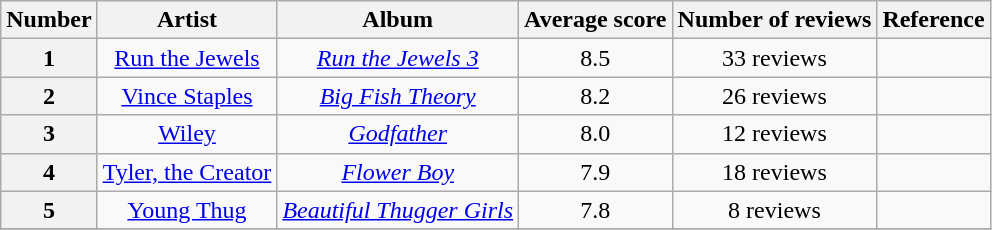<table class="wikitable" style="text-align:center;">
<tr>
<th scope="col">Number</th>
<th scope="col">Artist</th>
<th scope="col">Album</th>
<th scope="col">Average score</th>
<th scope="col">Number of reviews</th>
<th scope="col">Reference</th>
</tr>
<tr>
<th>1</th>
<td><a href='#'>Run the Jewels</a></td>
<td><em><a href='#'>Run the Jewels 3</a></em></td>
<td>8.5</td>
<td>33 reviews</td>
<td></td>
</tr>
<tr>
<th>2</th>
<td><a href='#'>Vince Staples</a></td>
<td><em><a href='#'>Big Fish Theory</a></em></td>
<td>8.2</td>
<td>26 reviews</td>
<td></td>
</tr>
<tr>
<th>3</th>
<td><a href='#'>Wiley</a></td>
<td><em><a href='#'>Godfather</a></em></td>
<td>8.0</td>
<td>12 reviews</td>
<td></td>
</tr>
<tr>
<th>4</th>
<td><a href='#'>Tyler, the Creator</a></td>
<td><em><a href='#'>Flower Boy</a></em></td>
<td>7.9</td>
<td>18 reviews</td>
<td></td>
</tr>
<tr>
<th>5</th>
<td><a href='#'>Young Thug</a></td>
<td><em><a href='#'>Beautiful Thugger Girls</a></em></td>
<td>7.8</td>
<td>8 reviews</td>
<td></td>
</tr>
<tr>
</tr>
</table>
